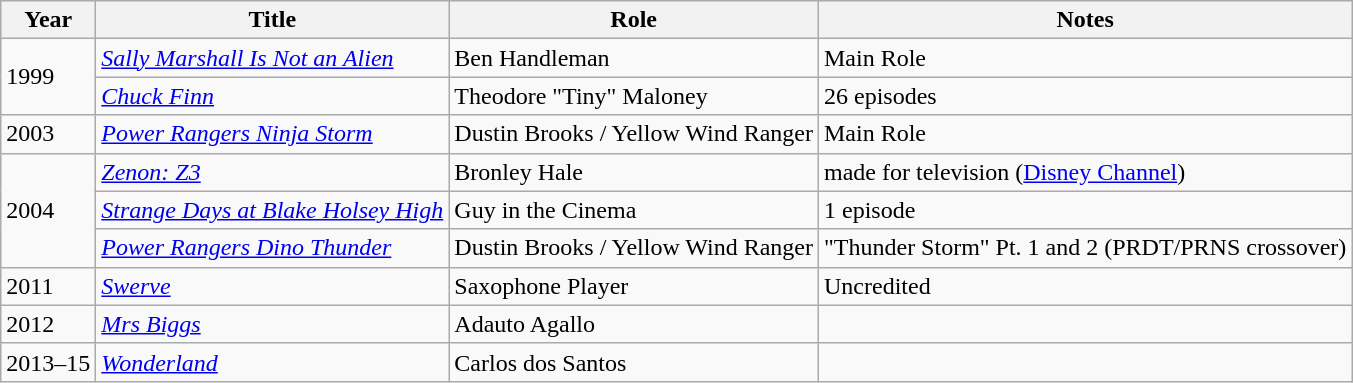<table class="wikitable">
<tr>
<th>Year</th>
<th>Title</th>
<th>Role</th>
<th>Notes</th>
</tr>
<tr>
<td rowspan="2">1999</td>
<td><em><a href='#'>Sally Marshall Is Not an Alien</a></em></td>
<td>Ben Handleman</td>
<td>Main Role</td>
</tr>
<tr>
<td><em><a href='#'>Chuck Finn</a></em></td>
<td>Theodore "Tiny" Maloney</td>
<td>26 episodes</td>
</tr>
<tr>
<td>2003</td>
<td><em><a href='#'>Power Rangers Ninja Storm</a></em></td>
<td>Dustin Brooks / Yellow Wind Ranger</td>
<td>Main Role</td>
</tr>
<tr>
<td rowspan="3">2004</td>
<td><em><a href='#'>Zenon: Z3</a></em></td>
<td>Bronley Hale</td>
<td>made for television (<a href='#'>Disney Channel</a>)</td>
</tr>
<tr>
<td><em><a href='#'>Strange Days at Blake Holsey High</a></em></td>
<td>Guy in the Cinema</td>
<td>1 episode</td>
</tr>
<tr>
<td><em><a href='#'>Power Rangers Dino Thunder</a></em></td>
<td>Dustin Brooks / Yellow Wind Ranger</td>
<td>"Thunder Storm" Pt. 1 and 2 (PRDT/PRNS crossover)</td>
</tr>
<tr>
<td>2011</td>
<td><em><a href='#'>Swerve</a></em></td>
<td>Saxophone Player</td>
<td>Uncredited</td>
</tr>
<tr>
<td>2012</td>
<td><em><a href='#'>Mrs Biggs</a></em></td>
<td>Adauto Agallo</td>
<td></td>
</tr>
<tr>
<td>2013–15</td>
<td><em><a href='#'>Wonderland</a></em></td>
<td>Carlos dos Santos</td>
<td></td>
</tr>
</table>
